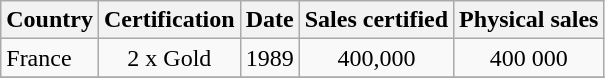<table class="wikitable sortable">
<tr>
<th bgcolor="#ebf5ff">Country</th>
<th bgcolor="#ebf5ff">Certification</th>
<th bgcolor="#ebf5ff">Date</th>
<th bgcolor="#ebf5ff">Sales certified</th>
<th bgcolor="#ebf5ff">Physical sales</th>
</tr>
<tr>
<td>France</td>
<td align="center">2 x Gold</td>
<td align="center">1989</td>
<td align="center">400,000</td>
<td align="center">400 000</td>
</tr>
<tr>
</tr>
</table>
